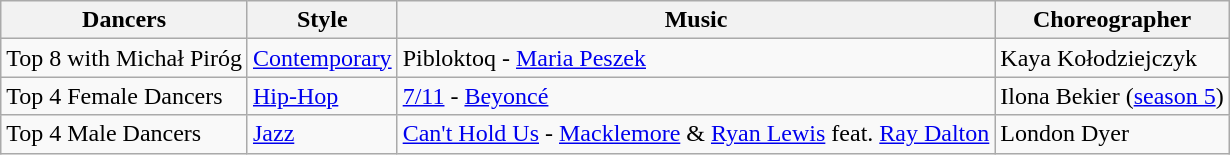<table class="wikitable">
<tr>
<th>Dancers</th>
<th>Style</th>
<th>Music</th>
<th>Choreographer</th>
</tr>
<tr>
<td>Top 8 with Michał Piróg</td>
<td><a href='#'>Contemporary</a></td>
<td>Pibloktoq - <a href='#'>Maria Peszek</a></td>
<td>Kaya Kołodziejczyk</td>
</tr>
<tr>
<td>Top 4 Female Dancers</td>
<td><a href='#'>Hip-Hop</a></td>
<td><a href='#'>7/11</a> - <a href='#'>Beyoncé</a></td>
<td>Ilona Bekier (<a href='#'>season 5</a>)</td>
</tr>
<tr>
<td>Top 4 Male Dancers</td>
<td><a href='#'>Jazz</a></td>
<td><a href='#'>Can't Hold Us</a> - <a href='#'>Macklemore</a> & <a href='#'>Ryan Lewis</a> feat. <a href='#'>Ray Dalton</a></td>
<td>London Dyer</td>
</tr>
</table>
